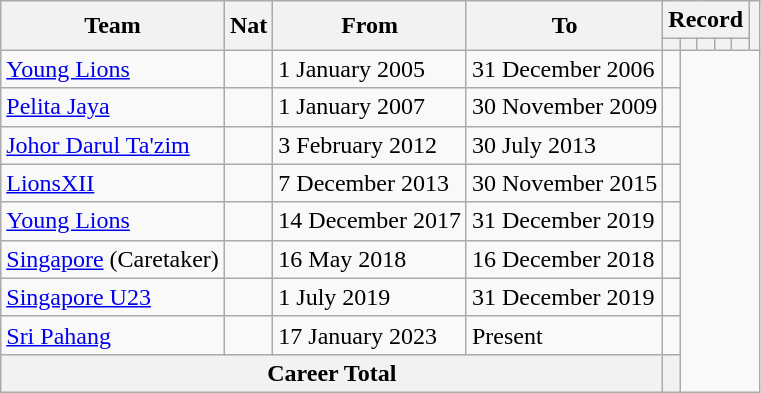<table class="wikitable" style="text-align:center">
<tr>
<th rowspan="2">Team</th>
<th rowspan="2">Nat</th>
<th rowspan="2">From</th>
<th rowspan="2">To</th>
<th colspan="5">Record</th>
<th rowspan="2"></th>
</tr>
<tr>
<th></th>
<th></th>
<th></th>
<th></th>
<th></th>
</tr>
<tr>
<td align="left"><a href='#'>Young Lions</a></td>
<td></td>
<td align="left">1 January 2005</td>
<td align="left">31 December 2006<br></td>
<td></td>
</tr>
<tr>
<td align="left"><a href='#'>Pelita Jaya</a></td>
<td></td>
<td align="left">1 January 2007</td>
<td align="left">30 November 2009<br></td>
<td></td>
</tr>
<tr>
<td align="left"><a href='#'>Johor Darul Ta'zim</a></td>
<td></td>
<td align="left">3 February 2012</td>
<td align="left">30 July 2013<br></td>
<td></td>
</tr>
<tr>
<td align="left"><a href='#'>LionsXII</a></td>
<td></td>
<td align="left">7 December 2013</td>
<td align="left">30 November 2015<br></td>
<td></td>
</tr>
<tr>
<td align="left"><a href='#'>Young Lions</a></td>
<td></td>
<td align="left">14 December 2017</td>
<td align="left">31 December 2019<br></td>
<td></td>
</tr>
<tr>
<td align="left"><a href='#'>Singapore</a> (Caretaker)</td>
<td></td>
<td align="left">16 May 2018</td>
<td align="left">16 December 2018<br></td>
<td></td>
</tr>
<tr>
<td align="left"><a href='#'>Singapore U23</a></td>
<td></td>
<td align="left">1 July 2019</td>
<td align="left">31 December 2019<br></td>
<td></td>
</tr>
<tr>
<td align="left"><a href='#'>Sri Pahang</a></td>
<td></td>
<td align="left">17 January 2023</td>
<td align="left">Present<br></td>
<td></td>
</tr>
<tr>
<th colspan="4">Career Total<br></th>
<th></th>
</tr>
</table>
